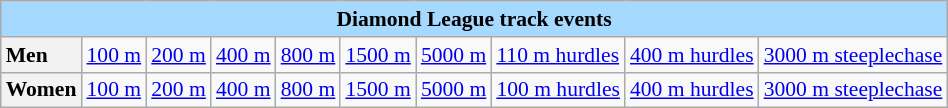<table class=wikitable style="font-size:90%; margin: 1em auto 1em auto">
<tr>
<td align="center" bgcolor="#a5d9ff" colspan="10"><strong>Diamond League track events</strong></td>
</tr>
<tr>
<td bgcolor="#f2f2f2"><strong>Men</strong></td>
<td><a href='#'>100 m</a></td>
<td><a href='#'>200 m</a></td>
<td><a href='#'>400 m</a></td>
<td><a href='#'>800 m</a></td>
<td><a href='#'>1500 m</a></td>
<td><a href='#'>5000 m</a></td>
<td><a href='#'>110 m hurdles</a></td>
<td><a href='#'>400 m hurdles</a></td>
<td><a href='#'>3000 m steeplechase</a></td>
</tr>
<tr>
<td bgcolor="#f2f2f2"><strong>Women</strong></td>
<td><a href='#'>100 m</a></td>
<td><a href='#'>200 m</a></td>
<td><a href='#'>400 m</a></td>
<td><a href='#'>800 m</a></td>
<td><a href='#'>1500 m</a></td>
<td><a href='#'>5000 m</a></td>
<td><a href='#'>100 m hurdles</a></td>
<td><a href='#'>400 m hurdles</a></td>
<td><a href='#'>3000 m steeplechase</a></td>
</tr>
</table>
